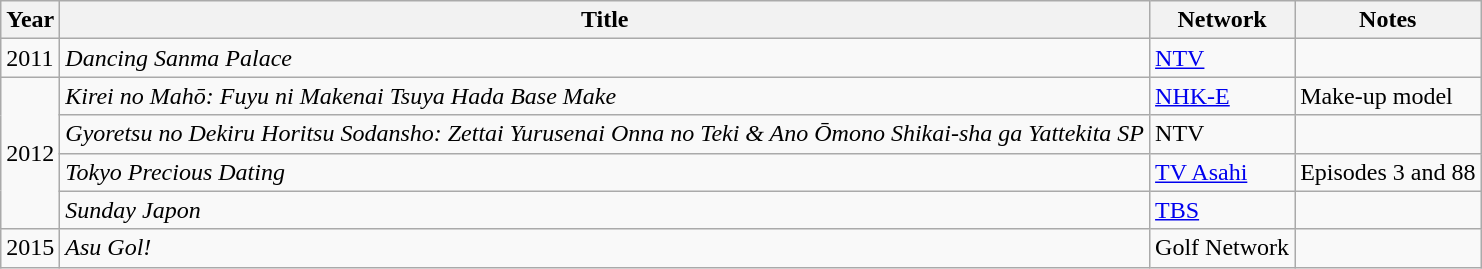<table class="wikitable">
<tr>
<th>Year</th>
<th>Title</th>
<th>Network</th>
<th>Notes</th>
</tr>
<tr>
<td>2011</td>
<td><em>Dancing Sanma Palace</em></td>
<td><a href='#'>NTV</a></td>
<td></td>
</tr>
<tr>
<td rowspan="4">2012</td>
<td><em>Kirei no Mahō: Fuyu ni Makenai Tsuya Hada Base Make</em></td>
<td><a href='#'>NHK-E</a></td>
<td>Make-up model</td>
</tr>
<tr>
<td><em>Gyoretsu no Dekiru Horitsu Sodansho: Zettai Yurusenai Onna no Teki & Ano Ōmono Shikai-sha ga Yattekita SP</em></td>
<td>NTV</td>
<td></td>
</tr>
<tr>
<td><em>Tokyo Precious Dating</em></td>
<td><a href='#'>TV Asahi</a></td>
<td>Episodes 3 and 88</td>
</tr>
<tr>
<td><em>Sunday Japon</em></td>
<td><a href='#'>TBS</a></td>
<td></td>
</tr>
<tr>
<td>2015</td>
<td><em>Asu Gol!</em></td>
<td>Golf Network</td>
<td></td>
</tr>
</table>
